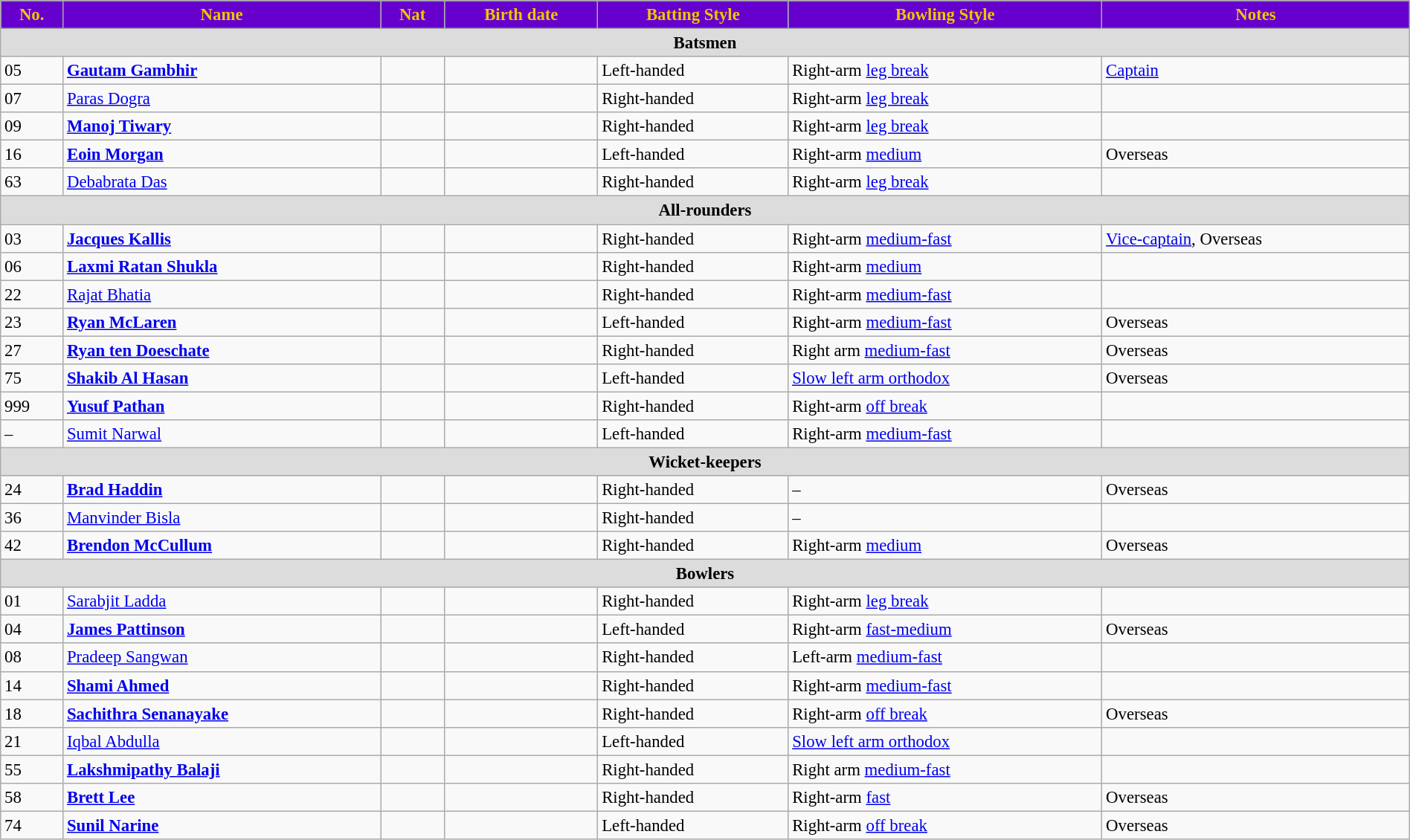<table class="wikitable"  style="font-size:95%; width:100%;">
<tr>
<th style="background:#60c; color:#f1c500; text-align:center;">No.</th>
<th style="background:#60c; color:#f1c500; text-align:center;">Name</th>
<th style="background:#60c; color:#f1c500; text-align:center;">Nat</th>
<th style="background:#60c; color:#f1c500; text-align:center;">Birth date</th>
<th style="background:#60c; color:#f1c500; text-align:center;">Batting Style</th>
<th style="background:#60c; color:#f1c500; text-align:center;">Bowling Style</th>
<th style="background:#60c; color:#f1c500; text-align:center;">Notes</th>
</tr>
<tr>
<th colspan="7"  style="background:#dcdcdc; text-align:center;">Batsmen</th>
</tr>
<tr>
<td>05</td>
<td><strong><a href='#'>Gautam Gambhir</a></strong></td>
<td style="text-align:center"></td>
<td></td>
<td>Left-handed</td>
<td>Right-arm <a href='#'>leg break</a></td>
<td><a href='#'>Captain</a></td>
</tr>
<tr>
<td>07</td>
<td><a href='#'>Paras Dogra</a></td>
<td style="text-align:center"></td>
<td></td>
<td>Right-handed</td>
<td>Right-arm <a href='#'>leg break</a></td>
<td></td>
</tr>
<tr>
<td>09</td>
<td><strong><a href='#'>Manoj Tiwary</a></strong></td>
<td style="text-align:center"></td>
<td></td>
<td>Right-handed</td>
<td>Right-arm <a href='#'>leg break</a></td>
<td></td>
</tr>
<tr>
<td>16</td>
<td><strong><a href='#'>Eoin Morgan</a></strong></td>
<td style="text-align:center"></td>
<td></td>
<td>Left-handed</td>
<td>Right-arm <a href='#'>medium</a></td>
<td>Overseas</td>
</tr>
<tr>
<td>63</td>
<td><a href='#'>Debabrata Das</a></td>
<td style="text-align:center"></td>
<td></td>
<td>Right-handed</td>
<td>Right-arm <a href='#'>leg break</a></td>
<td></td>
</tr>
<tr>
<th colspan="7"  style="background:#dcdcdc; text-align:center;">All-rounders</th>
</tr>
<tr>
<td>03</td>
<td><strong><a href='#'>Jacques Kallis</a></strong></td>
<td style="text-align:center"></td>
<td></td>
<td>Right-handed</td>
<td>Right-arm <a href='#'>medium-fast</a></td>
<td><a href='#'>Vice-captain</a>, Overseas</td>
</tr>
<tr>
<td>06</td>
<td><strong><a href='#'>Laxmi Ratan Shukla</a></strong></td>
<td style="text-align:center"></td>
<td></td>
<td>Right-handed</td>
<td>Right-arm <a href='#'>medium</a></td>
<td></td>
</tr>
<tr>
<td>22</td>
<td><a href='#'>Rajat Bhatia</a></td>
<td style="text-align:center"></td>
<td></td>
<td>Right-handed</td>
<td>Right-arm <a href='#'>medium-fast</a></td>
<td></td>
</tr>
<tr>
<td>23</td>
<td><strong><a href='#'>Ryan McLaren</a></strong></td>
<td style="text-align:center"></td>
<td></td>
<td>Left-handed</td>
<td>Right-arm <a href='#'>medium-fast</a></td>
<td>Overseas</td>
</tr>
<tr>
<td>27</td>
<td><strong><a href='#'>Ryan ten Doeschate</a></strong></td>
<td style="text-align:center"></td>
<td></td>
<td>Right-handed</td>
<td>Right arm <a href='#'>medium-fast</a></td>
<td>Overseas</td>
</tr>
<tr>
<td>75</td>
<td><strong><a href='#'>Shakib Al Hasan</a></strong></td>
<td style="text-align:center"></td>
<td></td>
<td>Left-handed</td>
<td><a href='#'>Slow left arm orthodox</a></td>
<td>Overseas</td>
</tr>
<tr>
<td>999</td>
<td><strong><a href='#'>Yusuf Pathan</a></strong></td>
<td style="text-align:center"></td>
<td></td>
<td>Right-handed</td>
<td>Right-arm <a href='#'>off break</a></td>
<td></td>
</tr>
<tr>
<td>–</td>
<td><a href='#'>Sumit Narwal</a></td>
<td style="text-align:center"></td>
<td></td>
<td>Left-handed</td>
<td>Right-arm <a href='#'>medium-fast</a></td>
<td></td>
</tr>
<tr>
<th colspan="7"  style="background:#dcdcdc; text-align:center;">Wicket-keepers</th>
</tr>
<tr>
<td>24</td>
<td><strong><a href='#'>Brad Haddin</a></strong></td>
<td style="text-align:center"></td>
<td></td>
<td>Right-handed</td>
<td>–</td>
<td>Overseas</td>
</tr>
<tr>
<td>36</td>
<td><a href='#'>Manvinder Bisla</a></td>
<td style="text-align:center"></td>
<td></td>
<td>Right-handed</td>
<td>–</td>
<td></td>
</tr>
<tr>
<td>42</td>
<td><strong><a href='#'>Brendon McCullum</a></strong></td>
<td style="text-align:center"></td>
<td></td>
<td>Right-handed</td>
<td>Right-arm <a href='#'>medium</a></td>
<td>Overseas</td>
</tr>
<tr>
<th colspan="7"  style="background:#dcdcdc; text-align:center;">Bowlers</th>
</tr>
<tr>
<td>01</td>
<td><a href='#'>Sarabjit Ladda</a></td>
<td style="text-align:center"></td>
<td></td>
<td>Right-handed</td>
<td>Right-arm <a href='#'>leg break</a></td>
<td></td>
</tr>
<tr>
<td>04</td>
<td><strong><a href='#'>James Pattinson</a></strong></td>
<td style="text-align:center"></td>
<td></td>
<td>Left-handed</td>
<td>Right-arm <a href='#'>fast-medium</a></td>
<td>Overseas</td>
</tr>
<tr>
<td>08</td>
<td><a href='#'>Pradeep Sangwan</a></td>
<td style="text-align:center"></td>
<td></td>
<td>Right-handed</td>
<td>Left-arm <a href='#'>medium-fast</a></td>
<td></td>
</tr>
<tr>
<td>14</td>
<td><strong><a href='#'>Shami Ahmed</a></strong></td>
<td style="text-align:center"></td>
<td></td>
<td>Right-handed</td>
<td>Right-arm <a href='#'>medium-fast</a></td>
<td></td>
</tr>
<tr>
<td>18</td>
<td><strong><a href='#'>Sachithra Senanayake</a></strong></td>
<td style="text-align:center"></td>
<td></td>
<td>Right-handed</td>
<td>Right-arm <a href='#'>off break</a></td>
<td>Overseas</td>
</tr>
<tr>
<td>21</td>
<td><a href='#'>Iqbal Abdulla</a></td>
<td style="text-align:center"></td>
<td></td>
<td>Left-handed</td>
<td><a href='#'>Slow left arm orthodox</a></td>
<td></td>
</tr>
<tr>
<td>55</td>
<td><strong><a href='#'>Lakshmipathy Balaji</a></strong></td>
<td style="text-align:center"></td>
<td></td>
<td>Right-handed</td>
<td>Right arm <a href='#'>medium-fast</a></td>
<td></td>
</tr>
<tr>
<td>58</td>
<td><strong><a href='#'>Brett Lee</a></strong></td>
<td style="text-align:center"></td>
<td></td>
<td>Right-handed</td>
<td>Right-arm <a href='#'>fast</a></td>
<td>Overseas</td>
</tr>
<tr>
<td>74</td>
<td><strong><a href='#'>Sunil Narine</a></strong></td>
<td style="text-align:center"></td>
<td></td>
<td>Left-handed</td>
<td>Right-arm <a href='#'>off break</a></td>
<td>Overseas</td>
</tr>
</table>
